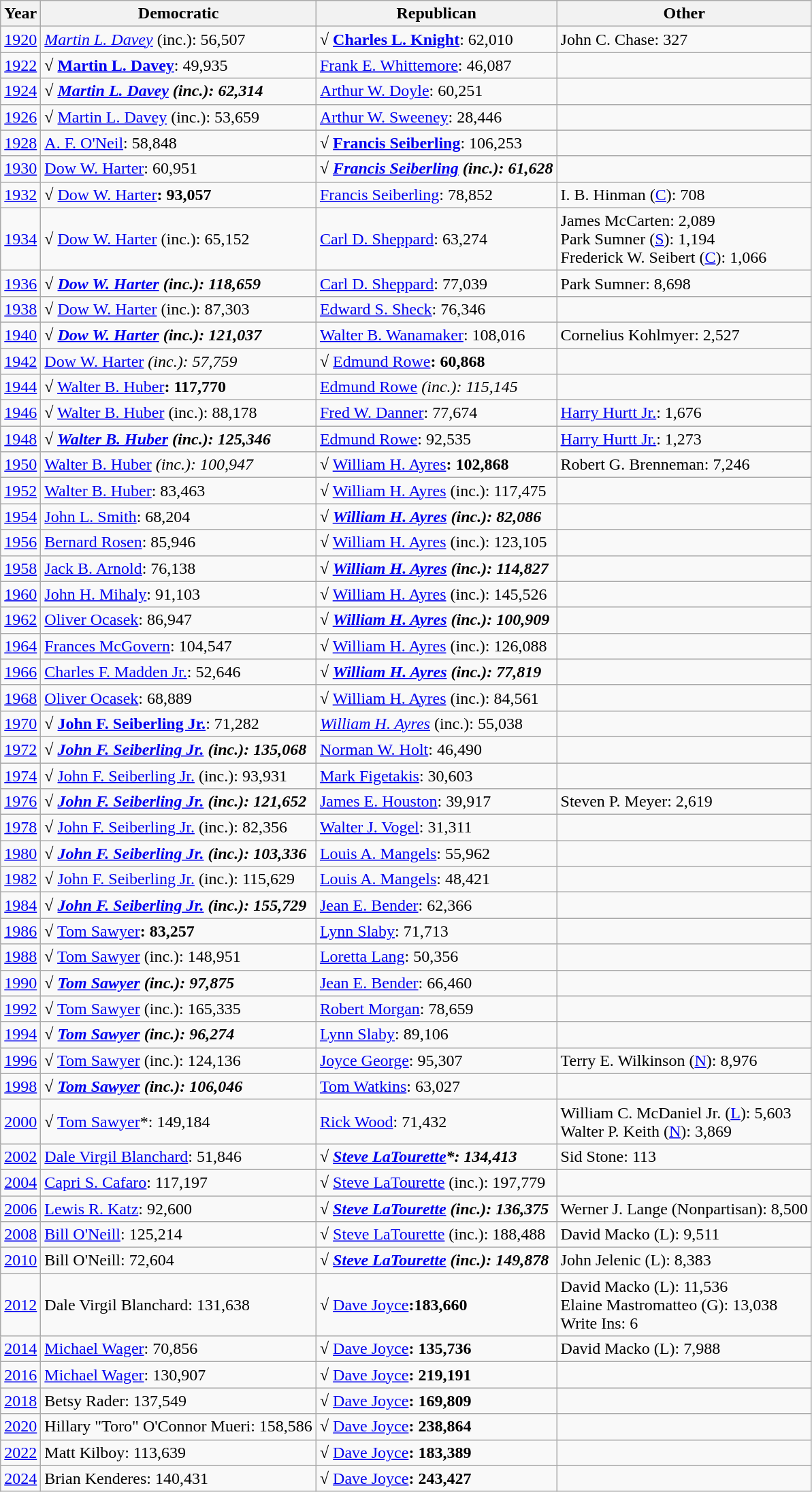<table class=wikitable>
<tr>
<th>Year</th>
<th>Democratic</th>
<th>Republican</th>
<th>Other</th>
</tr>
<tr>
<td><a href='#'>1920</a></td>
<td><em><a href='#'>Martin L. Davey</a></em> (inc.): 56,507</td>
<td><strong>√ <a href='#'>Charles L. Knight</a></strong>: 62,010</td>
<td>John C. Chase: 327</td>
</tr>
<tr>
<td><a href='#'>1922</a></td>
<td><strong>√ <a href='#'>Martin L. Davey</a></strong>: 49,935</td>
<td><a href='#'>Frank E. Whittemore</a>: 46,087</td>
<td> </td>
</tr>
<tr>
<td><a href='#'>1924</a></td>
<td><strong>√<em> <a href='#'>Martin L. Davey</a><strong><em> (inc.): 62,314</td>
<td><a href='#'>Arthur W. Doyle</a>: 60,251</td>
<td> </td>
</tr>
<tr>
<td><a href='#'>1926</a></td>
<td></strong>√</em> <a href='#'>Martin L. Davey</a></em></strong> (inc.): 53,659</td>
<td><a href='#'>Arthur W. Sweeney</a>: 28,446</td>
<td> </td>
</tr>
<tr>
<td><a href='#'>1928</a></td>
<td><a href='#'>A. F. O'Neil</a>: 58,848</td>
<td><strong>√ <a href='#'>Francis Seiberling</a></strong>: 106,253</td>
<td> </td>
</tr>
<tr>
<td><a href='#'>1930</a></td>
<td><a href='#'>Dow W. Harter</a>: 60,951</td>
<td><strong>√<em> <a href='#'>Francis Seiberling</a><strong><em> (inc.): 61,628</td>
<td> </td>
</tr>
<tr>
<td><a href='#'>1932</a></td>
<td></strong>√ <a href='#'>Dow W. Harter</a><strong>: 93,057</td>
<td><a href='#'>Francis Seiberling</a>: 78,852</td>
<td>I. B. Hinman (<a href='#'>C</a>): 708</td>
</tr>
<tr>
<td><a href='#'>1934</a></td>
<td></strong>√</em> <a href='#'>Dow W. Harter</a></em></strong> (inc.): 65,152</td>
<td><a href='#'>Carl D. Sheppard</a>: 63,274</td>
<td>James McCarten: 2,089<br>Park Sumner (<a href='#'>S</a>): 1,194<br>Frederick W. Seibert (<a href='#'>C</a>): 1,066</td>
</tr>
<tr>
<td><a href='#'>1936</a></td>
<td><strong>√<em> <a href='#'>Dow W. Harter</a><strong><em> (inc.): 118,659</td>
<td><a href='#'>Carl D. Sheppard</a>: 77,039</td>
<td>Park Sumner: 8,698</td>
</tr>
<tr>
<td><a href='#'>1938</a></td>
<td></strong>√</em> <a href='#'>Dow W. Harter</a></em></strong> (inc.): 87,303</td>
<td><a href='#'>Edward S. Sheck</a>: 76,346</td>
<td> </td>
</tr>
<tr>
<td><a href='#'>1940</a></td>
<td><strong>√<em> <a href='#'>Dow W. Harter</a><strong><em> (inc.): 121,037</td>
<td><a href='#'>Walter B. Wanamaker</a>: 108,016</td>
<td>Cornelius Kohlmyer: 2,527</td>
</tr>
<tr>
<td><a href='#'>1942</a></td>
<td></em><a href='#'>Dow W. Harter</a><em> (inc.): 57,759</td>
<td></strong>√ <a href='#'>Edmund Rowe</a><strong>: 60,868</td>
<td> </td>
</tr>
<tr>
<td><a href='#'>1944</a></td>
<td></strong>√ <a href='#'>Walter B. Huber</a><strong>: 117,770</td>
<td></em><a href='#'>Edmund Rowe</a><em> (inc.): 115,145</td>
<td> </td>
</tr>
<tr>
<td><a href='#'>1946</a></td>
<td></strong>√</em> <a href='#'>Walter B. Huber</a></em></strong> (inc.): 88,178</td>
<td><a href='#'>Fred W. Danner</a>: 77,674</td>
<td><a href='#'>Harry Hurtt Jr.</a>: 1,676</td>
</tr>
<tr>
<td><a href='#'>1948</a></td>
<td><strong>√<em> <a href='#'>Walter B. Huber</a><strong><em> (inc.): 125,346</td>
<td><a href='#'>Edmund Rowe</a>: 92,535</td>
<td><a href='#'>Harry Hurtt Jr.</a>: 1,273</td>
</tr>
<tr>
<td><a href='#'>1950</a></td>
<td></em><a href='#'>Walter B. Huber</a><em> (inc.): 100,947</td>
<td></strong>√ <a href='#'>William H. Ayres</a><strong>: 102,868</td>
<td>Robert G. Brenneman: 7,246</td>
</tr>
<tr>
<td><a href='#'>1952</a></td>
<td><a href='#'>Walter B. Huber</a>: 83,463</td>
<td></strong>√</em> <a href='#'>William H. Ayres</a></em></strong> (inc.): 117,475</td>
<td> </td>
</tr>
<tr>
<td><a href='#'>1954</a></td>
<td><a href='#'>John L. Smith</a>: 68,204</td>
<td><strong>√<em> <a href='#'>William H. Ayres</a><strong><em> (inc.): 82,086</td>
<td> </td>
</tr>
<tr>
<td><a href='#'>1956</a></td>
<td><a href='#'>Bernard Rosen</a>: 85,946</td>
<td></strong>√</em> <a href='#'>William H. Ayres</a></em></strong> (inc.): 123,105</td>
<td> </td>
</tr>
<tr>
<td><a href='#'>1958</a></td>
<td><a href='#'>Jack B. Arnold</a>: 76,138</td>
<td><strong>√<em> <a href='#'>William H. Ayres</a><strong><em> (inc.): 114,827</td>
<td> </td>
</tr>
<tr>
<td><a href='#'>1960</a></td>
<td><a href='#'>John H. Mihaly</a>: 91,103</td>
<td></strong>√</em> <a href='#'>William H. Ayres</a></em></strong> (inc.): 145,526</td>
<td> </td>
</tr>
<tr>
<td><a href='#'>1962</a></td>
<td><a href='#'>Oliver Ocasek</a>: 86,947</td>
<td><strong>√<em> <a href='#'>William H. Ayres</a><strong><em> (inc.): 100,909</td>
<td> </td>
</tr>
<tr>
<td><a href='#'>1964</a></td>
<td><a href='#'>Frances McGovern</a>: 104,547</td>
<td></strong>√</em> <a href='#'>William H. Ayres</a></em></strong> (inc.): 126,088</td>
<td> </td>
</tr>
<tr>
<td><a href='#'>1966</a></td>
<td><a href='#'>Charles F. Madden Jr.</a>: 52,646</td>
<td><strong>√<em> <a href='#'>William H. Ayres</a><strong><em> (inc.): 77,819</td>
<td> </td>
</tr>
<tr>
<td><a href='#'>1968</a></td>
<td><a href='#'>Oliver Ocasek</a>: 68,889</td>
<td></strong>√</em> <a href='#'>William H. Ayres</a></em></strong> (inc.): 84,561</td>
<td> </td>
</tr>
<tr>
<td><a href='#'>1970</a></td>
<td><strong>√ <a href='#'>John F. Seiberling Jr.</a></strong>: 71,282</td>
<td><em><a href='#'>William H. Ayres</a></em> (inc.): 55,038</td>
<td> </td>
</tr>
<tr>
<td><a href='#'>1972</a></td>
<td><strong>√<em> <a href='#'>John F. Seiberling Jr.</a><strong><em> (inc.): 135,068</td>
<td><a href='#'>Norman W. Holt</a>: 46,490</td>
<td> </td>
</tr>
<tr>
<td><a href='#'>1974</a></td>
<td></strong>√</em> <a href='#'>John F. Seiberling Jr.</a></em></strong> (inc.): 93,931</td>
<td><a href='#'>Mark Figetakis</a>: 30,603</td>
<td> </td>
</tr>
<tr>
<td><a href='#'>1976</a></td>
<td><strong>√<em> <a href='#'>John F. Seiberling Jr.</a><strong><em> (inc.): 121,652</td>
<td><a href='#'>James E. Houston</a>: 39,917</td>
<td>Steven P. Meyer: 2,619</td>
</tr>
<tr>
<td><a href='#'>1978</a></td>
<td></strong>√</em> <a href='#'>John F. Seiberling Jr.</a></em></strong> (inc.): 82,356</td>
<td><a href='#'>Walter J. Vogel</a>: 31,311</td>
<td> </td>
</tr>
<tr>
<td><a href='#'>1980</a></td>
<td><strong>√<em> <a href='#'>John F. Seiberling Jr.</a><strong><em> (inc.): 103,336</td>
<td><a href='#'>Louis A. Mangels</a>: 55,962</td>
<td> </td>
</tr>
<tr>
<td><a href='#'>1982</a></td>
<td></strong>√</em> <a href='#'>John F. Seiberling Jr.</a></em></strong> (inc.): 115,629</td>
<td><a href='#'>Louis A. Mangels</a>: 48,421</td>
<td> </td>
</tr>
<tr>
<td><a href='#'>1984</a></td>
<td><strong>√<em> <a href='#'>John F. Seiberling Jr.</a><strong><em> (inc.): 155,729</td>
<td><a href='#'>Jean E. Bender</a>: 62,366</td>
<td> </td>
</tr>
<tr>
<td><a href='#'>1986</a></td>
<td></strong>√ <a href='#'>Tom Sawyer</a><strong>: 83,257</td>
<td><a href='#'>Lynn Slaby</a>: 71,713</td>
<td> </td>
</tr>
<tr>
<td><a href='#'>1988</a></td>
<td></strong>√</em> <a href='#'>Tom Sawyer</a></em></strong> (inc.): 148,951</td>
<td><a href='#'>Loretta Lang</a>: 50,356</td>
<td> </td>
</tr>
<tr>
<td><a href='#'>1990</a></td>
<td><strong>√<em> <a href='#'>Tom Sawyer</a><strong><em> (inc.): 97,875</td>
<td><a href='#'>Jean E. Bender</a>: 66,460</td>
<td> </td>
</tr>
<tr>
<td><a href='#'>1992</a></td>
<td></strong>√</em> <a href='#'>Tom Sawyer</a></em></strong> (inc.): 165,335</td>
<td><a href='#'>Robert Morgan</a>: 78,659</td>
<td> </td>
</tr>
<tr>
<td><a href='#'>1994</a></td>
<td><strong>√<em> <a href='#'>Tom Sawyer</a><strong><em> (inc.): 96,274</td>
<td><a href='#'>Lynn Slaby</a>: 89,106</td>
<td> </td>
</tr>
<tr>
<td><a href='#'>1996</a></td>
<td></strong>√</em> <a href='#'>Tom Sawyer</a></em></strong> (inc.): 124,136</td>
<td><a href='#'>Joyce George</a>: 95,307</td>
<td>Terry E. Wilkinson (<a href='#'>N</a>): 8,976</td>
</tr>
<tr>
<td><a href='#'>1998</a></td>
<td><strong>√<em> <a href='#'>Tom Sawyer</a><strong><em> (inc.): 106,046</td>
<td><a href='#'>Tom Watkins</a>: 63,027</td>
<td> </td>
</tr>
<tr>
<td><a href='#'>2000</a></td>
<td></strong>√</em> <a href='#'>Tom Sawyer</a></em></strong>*: 149,184</td>
<td><a href='#'>Rick Wood</a>: 71,432</td>
<td>William C. McDaniel Jr. (<a href='#'>L</a>): 5,603<br>Walter P. Keith (<a href='#'>N</a>): 3,869</td>
</tr>
<tr>
<td><a href='#'>2002</a></td>
<td><a href='#'>Dale Virgil Blanchard</a>: 51,846</td>
<td><strong>√<em> <a href='#'>Steve LaTourette</a><strong><em>*: 134,413</td>
<td>Sid Stone: 113</td>
</tr>
<tr>
<td><a href='#'>2004</a></td>
<td><a href='#'>Capri S. Cafaro</a>: 117,197</td>
<td></strong>√</em> <a href='#'>Steve LaTourette</a></em></strong> (inc.): 197,779</td>
<td> </td>
</tr>
<tr>
<td><a href='#'>2006</a></td>
<td><a href='#'>Lewis R. Katz</a>: 92,600</td>
<td><strong>√<em> <a href='#'>Steve LaTourette</a><strong><em> (inc.): 136,375</td>
<td>Werner J. Lange (Nonpartisan): 8,500</td>
</tr>
<tr>
<td><a href='#'>2008</a></td>
<td><a href='#'>Bill O'Neill</a>: 125,214</td>
<td></strong>√</em> <a href='#'>Steve LaTourette</a></em></strong> (inc.): 188,488</td>
<td>David Macko (L): 9,511</td>
</tr>
<tr>
<td><a href='#'>2010</a></td>
<td>Bill O'Neill: 72,604</td>
<td><strong>√<em> <a href='#'>Steve LaTourette</a><strong><em> (inc.): 149,878</td>
<td>John Jelenic (L): 8,383</td>
</tr>
<tr>
<td><a href='#'>2012</a></td>
<td>Dale Virgil Blanchard: 131,638</td>
<td></strong>√ <a href='#'>Dave Joyce</a><strong>:183,660</td>
<td>David Macko (L): 11,536 <br> Elaine Mastromatteo (G): 13,038 <br> Write Ins: 6</td>
</tr>
<tr>
<td><a href='#'>2014</a></td>
<td><a href='#'>Michael Wager</a>: 70,856</td>
<td></strong>√ <a href='#'>Dave Joyce</a><strong>: 135,736</td>
<td>David Macko (L): 7,988</td>
</tr>
<tr>
<td><a href='#'>2016</a></td>
<td><a href='#'>Michael Wager</a>: 130,907</td>
<td></strong>√ <a href='#'>Dave Joyce</a><strong>: 219,191</td>
<td></td>
</tr>
<tr>
<td><a href='#'>2018</a></td>
<td>Betsy Rader: 137,549</td>
<td></strong>√ <a href='#'>Dave Joyce</a><strong>: 169,809</td>
<td></td>
</tr>
<tr>
<td><a href='#'>2020</a></td>
<td>Hillary "Toro" O'Connor Mueri: 158,586</td>
<td></strong>√ <a href='#'>Dave Joyce</a><strong>: 238,864</td>
<td></td>
</tr>
<tr>
<td><a href='#'>2022</a></td>
<td>Matt Kilboy: 113,639</td>
<td></strong>√ <a href='#'>Dave Joyce</a><strong>: 183,389</td>
<td></td>
</tr>
<tr>
<td><a href='#'>2024</a></td>
<td>Brian Kenderes: 140,431</td>
<td></strong>√ <a href='#'>Dave Joyce</a><strong>: 243,427</td>
<td></td>
</tr>
</table>
